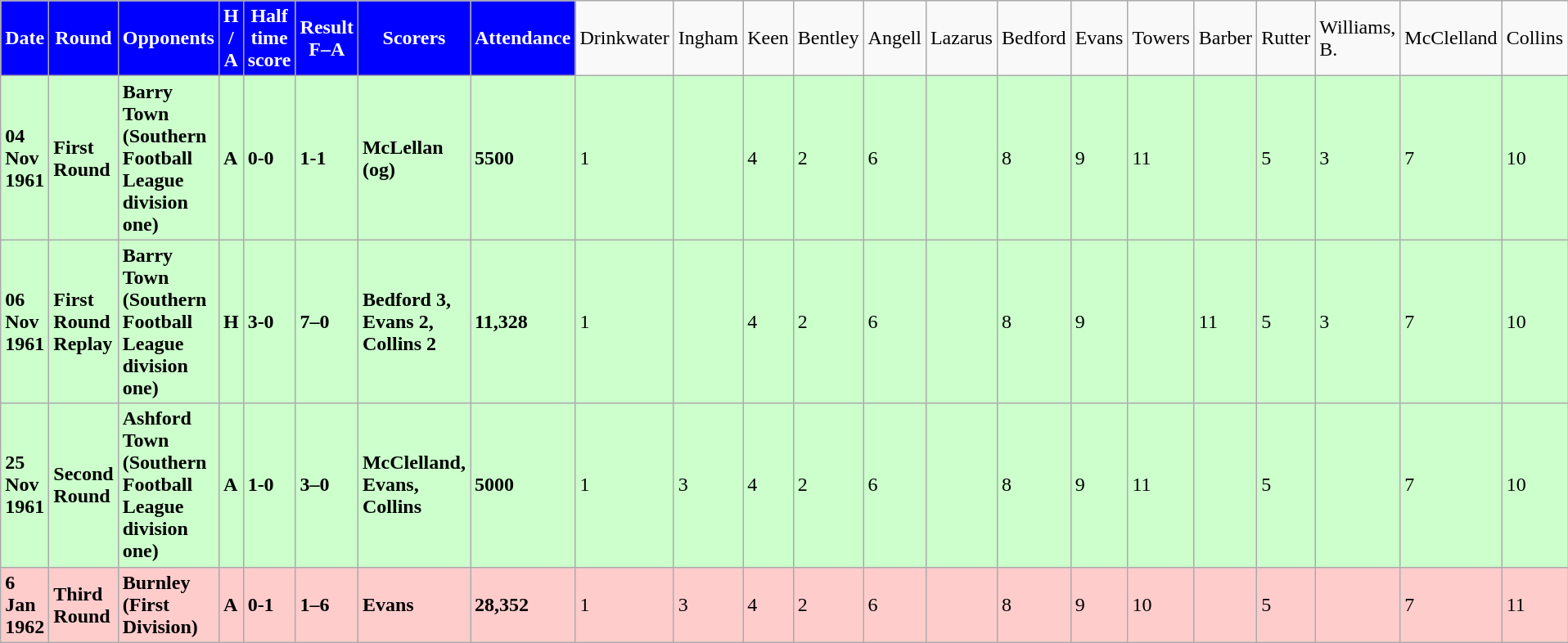<table class="wikitable">
<tr>
<th style="background:#0000FF; color:#FFFFFF; text-align:center;"><strong>Date</strong></th>
<th style="background:#0000FF; color:#FFFFFF; text-align:center;"><strong>Round</strong></th>
<th style="background:#0000FF; color:#FFFFFF; text-align:center;"><strong>Opponents</strong></th>
<th style="background:#0000FF; color:#FFFFFF; text-align:center;"><strong>H / A</strong></th>
<th style="background:#0000FF; color:#FFFFFF; text-align:center;"><strong>Half time score</strong></th>
<th style="background:#0000FF; color:#FFFFFF; text-align:center;"><strong>Result</strong><br><strong>F–A</strong></th>
<th style="background:#0000FF; color:#FFFFFF; text-align:center;"><strong>Scorers</strong></th>
<th style="background:#0000FF; color:#FFFFFF; text-align:center;"><strong>Attendance</strong></th>
<td>Drinkwater</td>
<td>Ingham</td>
<td>Keen</td>
<td>Bentley</td>
<td>Angell</td>
<td>Lazarus</td>
<td>Bedford</td>
<td>Evans</td>
<td>Towers</td>
<td>Barber</td>
<td>Rutter</td>
<td>Williams, B.</td>
<td>McClelland</td>
<td>Collins</td>
</tr>
<tr bgcolor="#ccffcc">
<td><strong>04 Nov 1961</strong></td>
<td><strong>First Round</strong></td>
<td><strong>Barry Town (Southern Football League division one)</strong></td>
<td><strong>A</strong></td>
<td><strong>0-0</strong></td>
<td><strong>1-1</strong></td>
<td><strong>McLellan (og)</strong></td>
<td><strong>5500</strong></td>
<td>1</td>
<td></td>
<td>4</td>
<td>2</td>
<td>6</td>
<td></td>
<td>8</td>
<td>9</td>
<td>11</td>
<td></td>
<td>5</td>
<td>3</td>
<td>7</td>
<td>10</td>
</tr>
<tr bgcolor="#ccffcc">
<td><strong>06 Nov 1961</strong></td>
<td><strong>First Round Replay</strong></td>
<td><strong>Barry Town (Southern Football League division one)</strong></td>
<td><strong>H</strong></td>
<td><strong>3-0</strong></td>
<td><strong>7–0</strong></td>
<td><strong>Bedford 3, Evans 2, Collins 2</strong></td>
<td><strong>11,328</strong></td>
<td>1</td>
<td></td>
<td>4</td>
<td>2</td>
<td>6</td>
<td></td>
<td>8</td>
<td>9</td>
<td></td>
<td>11</td>
<td>5</td>
<td>3</td>
<td>7</td>
<td>10</td>
</tr>
<tr bgcolor="#ccffcc">
<td><strong>25 Nov 1961</strong></td>
<td><strong>Second Round</strong></td>
<td><strong>Ashford Town (Southern Football League division one)</strong></td>
<td><strong>A</strong></td>
<td><strong>1-0</strong></td>
<td><strong>3–0</strong></td>
<td><strong>McClelland, Evans, Collins</strong></td>
<td><strong>5000</strong></td>
<td>1</td>
<td>3</td>
<td>4</td>
<td>2</td>
<td>6</td>
<td></td>
<td>8</td>
<td>9</td>
<td>11</td>
<td></td>
<td>5</td>
<td></td>
<td>7</td>
<td>10</td>
</tr>
<tr bgcolor="#ffcccc">
<td><strong>6 Jan 1962</strong></td>
<td><strong>Third Round</strong></td>
<td><strong>Burnley (First Division)</strong></td>
<td><strong>A</strong></td>
<td><strong>0-1</strong></td>
<td><strong>1–6</strong></td>
<td><strong>Evans</strong></td>
<td><strong>28,352</strong></td>
<td>1</td>
<td>3</td>
<td>4</td>
<td>2</td>
<td>6</td>
<td></td>
<td>8</td>
<td>9</td>
<td>10</td>
<td></td>
<td>5</td>
<td></td>
<td>7</td>
<td>11</td>
</tr>
</table>
